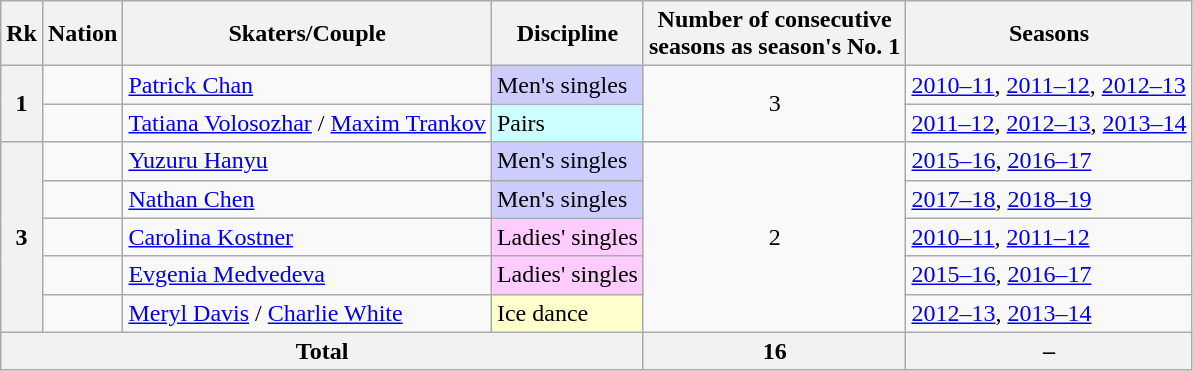<table class="wikitable sortable">
<tr>
<th>Rk</th>
<th>Nation</th>
<th>Skaters/Couple</th>
<th>Discipline</th>
<th>Number of consecutive<br>seasons as season's No. 1</th>
<th>Seasons</th>
</tr>
<tr>
<th rowspan="2">1</th>
<td></td>
<td><a href='#'>Patrick Chan</a></td>
<td style="background-color: #ccf;">Men's singles</td>
<td rowspan="2" style="text-align: center;">3</td>
<td><a href='#'>2010–11</a>, <a href='#'>2011–12</a>, <a href='#'>2012–13</a></td>
</tr>
<tr>
<td></td>
<td><a href='#'>Tatiana Volosozhar</a> / <a href='#'>Maxim Trankov</a></td>
<td style="background-color: #cff;">Pairs</td>
<td><a href='#'>2011–12</a>, <a href='#'>2012–13</a>, <a href='#'>2013–14</a></td>
</tr>
<tr>
<th rowspan="5">3</th>
<td></td>
<td><a href='#'>Yuzuru Hanyu</a></td>
<td style="background-color: #ccf;">Men's singles</td>
<td rowspan="5" style="text-align: center;">2</td>
<td><a href='#'>2015–16</a>, <a href='#'>2016–17</a></td>
</tr>
<tr>
<td></td>
<td><a href='#'>Nathan Chen</a></td>
<td style="background-color: #ccf;">Men's singles</td>
<td><a href='#'>2017–18</a>, <a href='#'>2018–19</a></td>
</tr>
<tr>
<td></td>
<td><a href='#'>Carolina Kostner</a></td>
<td style="background-color: #fcf;">Ladies' singles</td>
<td><a href='#'>2010–11</a>, <a href='#'>2011–12</a></td>
</tr>
<tr>
<td></td>
<td><a href='#'>Evgenia Medvedeva</a></td>
<td style="background-color: #fcf;">Ladies' singles</td>
<td><a href='#'>2015–16</a>, <a href='#'>2016–17</a></td>
</tr>
<tr>
<td></td>
<td><a href='#'>Meryl Davis</a> / <a href='#'>Charlie White</a></td>
<td style="background-color: #ffc;">Ice dance</td>
<td><a href='#'>2012–13</a>, <a href='#'>2013–14</a></td>
</tr>
<tr class="sortbottom">
<th colspan="4">Total</th>
<th>16</th>
<th>–</th>
</tr>
</table>
